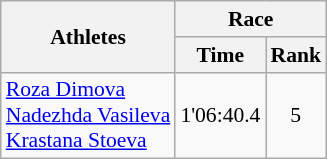<table class="wikitable" border="1" style="font-size:90%">
<tr>
<th rowspan=2>Athletes</th>
<th colspan=2>Race</th>
</tr>
<tr>
<th>Time</th>
<th>Rank</th>
</tr>
<tr>
<td><a href='#'>Roza Dimova</a><br><a href='#'>Nadezhda Vasileva</a><br><a href='#'>Krastana Stoeva</a></td>
<td align=center>1'06:40.4</td>
<td align=center>5</td>
</tr>
</table>
